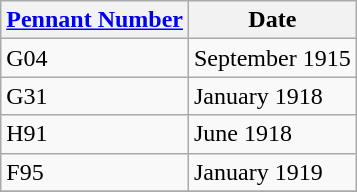<table class="wikitable" style="text-align:left">
<tr>
<th><a href='#'>Pennant Number</a></th>
<th>Date</th>
</tr>
<tr>
<td>G04</td>
<td>September 1915</td>
</tr>
<tr>
<td>G31</td>
<td>January 1918</td>
</tr>
<tr>
<td>H91</td>
<td>June 1918</td>
</tr>
<tr>
<td>F95</td>
<td>January 1919</td>
</tr>
<tr>
</tr>
</table>
